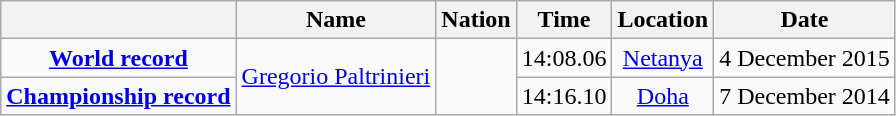<table class=wikitable style=text-align:center>
<tr>
<th></th>
<th>Name</th>
<th>Nation</th>
<th>Time</th>
<th>Location</th>
<th>Date</th>
</tr>
<tr>
<td><strong><a href='#'>World record</a></strong></td>
<td align=left rowspan=2><a href='#'>Gregorio Paltrinieri</a></td>
<td align=left rowspan=2></td>
<td align=left>14:08.06</td>
<td><a href='#'>Netanya</a></td>
<td>4 December 2015</td>
</tr>
<tr>
<td><strong><a href='#'>Championship record</a></strong></td>
<td align=left>14:16.10</td>
<td><a href='#'>Doha</a></td>
<td>7 December 2014</td>
</tr>
</table>
